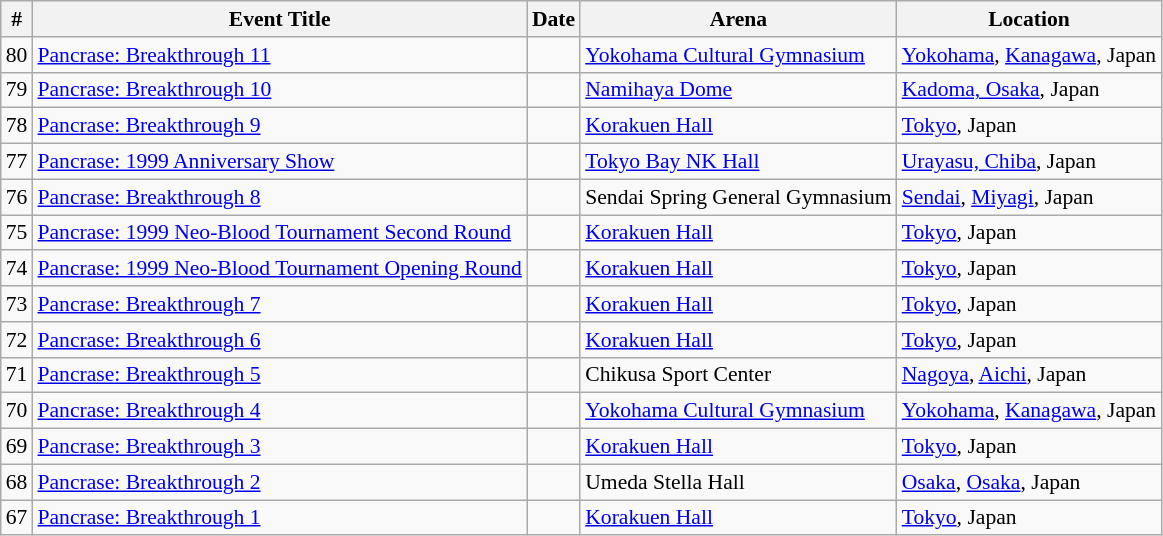<table class="sortable wikitable succession-box" style="font-size:90%;">
<tr>
<th scope="col">#</th>
<th scope="col">Event Title</th>
<th scope="col">Date</th>
<th scope="col">Arena</th>
<th scope="col">Location</th>
</tr>
<tr>
<td align=center>80</td>
<td><a href='#'>Pancrase: Breakthrough 11</a></td>
<td></td>
<td><a href='#'>Yokohama Cultural Gymnasium</a></td>
<td><a href='#'>Yokohama</a>, <a href='#'>Kanagawa</a>, Japan</td>
</tr>
<tr>
<td align=center>79</td>
<td><a href='#'>Pancrase: Breakthrough 10</a></td>
<td></td>
<td><a href='#'>Namihaya Dome</a></td>
<td><a href='#'>Kadoma, Osaka</a>, Japan</td>
</tr>
<tr>
<td align=center>78</td>
<td><a href='#'>Pancrase: Breakthrough 9</a></td>
<td></td>
<td><a href='#'>Korakuen Hall</a></td>
<td><a href='#'>Tokyo</a>, Japan</td>
</tr>
<tr>
<td align=center>77</td>
<td><a href='#'>Pancrase: 1999 Anniversary Show</a></td>
<td></td>
<td><a href='#'>Tokyo Bay NK Hall</a></td>
<td><a href='#'>Urayasu, Chiba</a>, Japan</td>
</tr>
<tr>
<td align=center>76</td>
<td><a href='#'>Pancrase: Breakthrough 8</a></td>
<td></td>
<td>Sendai Spring General Gymnasium</td>
<td><a href='#'>Sendai</a>, <a href='#'>Miyagi</a>, Japan</td>
</tr>
<tr>
<td align=center>75</td>
<td><a href='#'>Pancrase: 1999 Neo-Blood Tournament Second Round</a></td>
<td></td>
<td><a href='#'>Korakuen Hall</a></td>
<td><a href='#'>Tokyo</a>, Japan</td>
</tr>
<tr>
<td align=center>74</td>
<td><a href='#'>Pancrase: 1999 Neo-Blood Tournament Opening Round</a></td>
<td></td>
<td><a href='#'>Korakuen Hall</a></td>
<td><a href='#'>Tokyo</a>, Japan</td>
</tr>
<tr>
<td align=center>73</td>
<td><a href='#'>Pancrase: Breakthrough 7</a></td>
<td></td>
<td><a href='#'>Korakuen Hall</a></td>
<td><a href='#'>Tokyo</a>, Japan</td>
</tr>
<tr>
<td align=center>72</td>
<td><a href='#'>Pancrase: Breakthrough 6</a></td>
<td></td>
<td><a href='#'>Korakuen Hall</a></td>
<td><a href='#'>Tokyo</a>, Japan</td>
</tr>
<tr>
<td align=center>71</td>
<td><a href='#'>Pancrase: Breakthrough 5</a></td>
<td></td>
<td>Chikusa Sport Center</td>
<td><a href='#'>Nagoya</a>, <a href='#'>Aichi</a>, Japan</td>
</tr>
<tr>
<td align=center>70</td>
<td><a href='#'>Pancrase: Breakthrough 4</a></td>
<td></td>
<td><a href='#'>Yokohama Cultural Gymnasium</a></td>
<td><a href='#'>Yokohama</a>, <a href='#'>Kanagawa</a>, Japan</td>
</tr>
<tr>
<td align=center>69</td>
<td><a href='#'>Pancrase: Breakthrough 3</a></td>
<td></td>
<td><a href='#'>Korakuen Hall</a></td>
<td><a href='#'>Tokyo</a>, Japan</td>
</tr>
<tr>
<td align=center>68</td>
<td><a href='#'>Pancrase: Breakthrough 2</a></td>
<td></td>
<td>Umeda Stella Hall</td>
<td><a href='#'>Osaka</a>, <a href='#'>Osaka</a>, Japan</td>
</tr>
<tr>
<td align=center>67</td>
<td><a href='#'>Pancrase: Breakthrough 1</a></td>
<td></td>
<td><a href='#'>Korakuen Hall</a></td>
<td><a href='#'>Tokyo</a>, Japan</td>
</tr>
</table>
